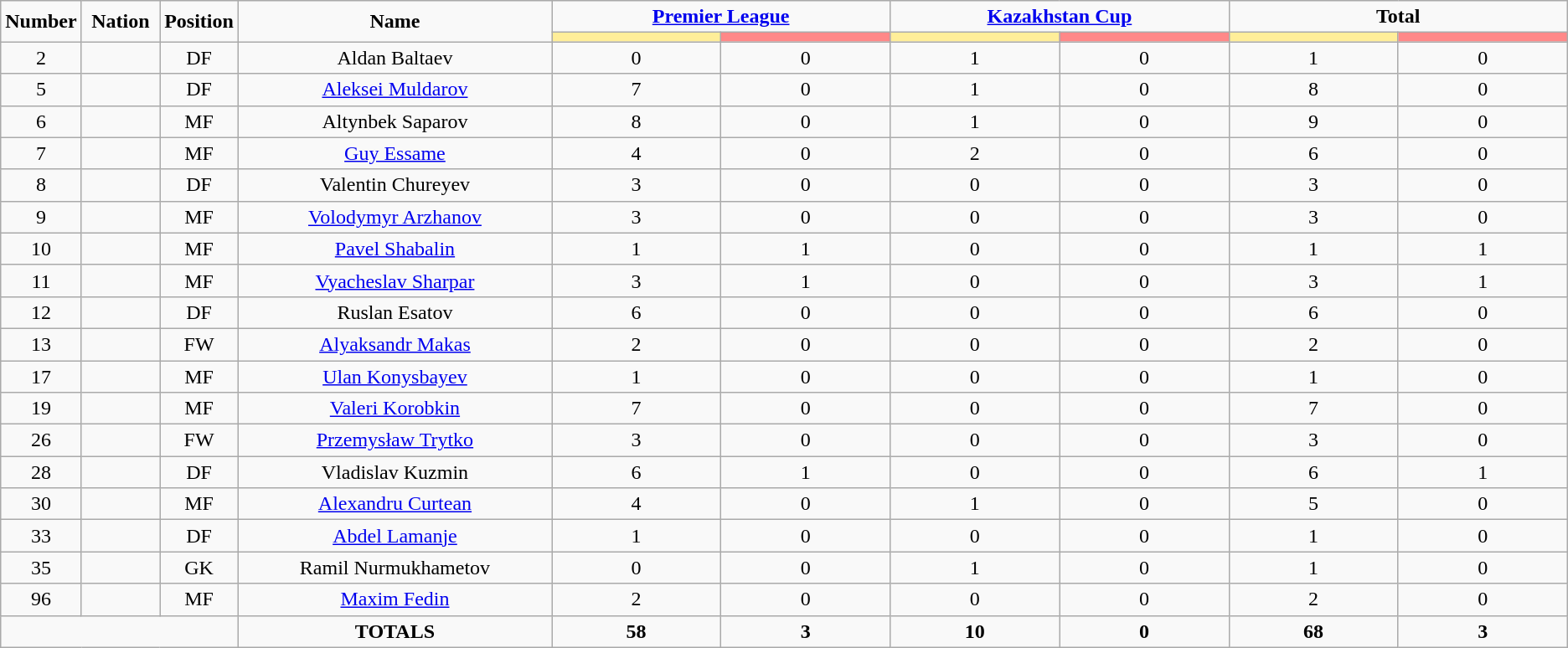<table class="wikitable" style="text-align:center;">
<tr>
<td rowspan="2"  style="width:5%; text-align:center;"><strong>Number</strong></td>
<td rowspan="2"  style="width:5%; text-align:center;"><strong>Nation</strong></td>
<td rowspan="2"  style="width:5%; text-align:center;"><strong>Position</strong></td>
<td rowspan="2"  style="width:20%; text-align:center;"><strong>Name</strong></td>
<td colspan="2" style="text-align:center;"><strong><a href='#'>Premier League</a></strong></td>
<td colspan="2" style="text-align:center;"><strong><a href='#'>Kazakhstan Cup</a></strong></td>
<td colspan="2" style="text-align:center;"><strong>Total</strong></td>
</tr>
<tr>
<th style="width:60px; background:#fe9;"></th>
<th style="width:60px; background:#ff8888;"></th>
<th style="width:60px; background:#fe9;"></th>
<th style="width:60px; background:#ff8888;"></th>
<th style="width:60px; background:#fe9;"></th>
<th style="width:60px; background:#ff8888;"></th>
</tr>
<tr>
<td>2</td>
<td></td>
<td>DF</td>
<td>Aldan Baltaev</td>
<td>0</td>
<td>0</td>
<td>1</td>
<td>0</td>
<td>1</td>
<td>0</td>
</tr>
<tr>
<td>5</td>
<td></td>
<td>DF</td>
<td><a href='#'>Aleksei Muldarov</a></td>
<td>7</td>
<td>0</td>
<td>1</td>
<td>0</td>
<td>8</td>
<td>0</td>
</tr>
<tr>
<td>6</td>
<td></td>
<td>MF</td>
<td>Altynbek Saparov</td>
<td>8</td>
<td>0</td>
<td>1</td>
<td>0</td>
<td>9</td>
<td>0</td>
</tr>
<tr>
<td>7</td>
<td></td>
<td>MF</td>
<td><a href='#'>Guy Essame</a></td>
<td>4</td>
<td>0</td>
<td>2</td>
<td>0</td>
<td>6</td>
<td>0</td>
</tr>
<tr>
<td>8</td>
<td></td>
<td>DF</td>
<td>Valentin Chureyev</td>
<td>3</td>
<td>0</td>
<td>0</td>
<td>0</td>
<td>3</td>
<td>0</td>
</tr>
<tr>
<td>9</td>
<td></td>
<td>MF</td>
<td><a href='#'>Volodymyr Arzhanov</a></td>
<td>3</td>
<td>0</td>
<td>0</td>
<td>0</td>
<td>3</td>
<td>0</td>
</tr>
<tr>
<td>10</td>
<td></td>
<td>MF</td>
<td><a href='#'>Pavel Shabalin</a></td>
<td>1</td>
<td>1</td>
<td>0</td>
<td>0</td>
<td>1</td>
<td>1</td>
</tr>
<tr>
<td>11</td>
<td></td>
<td>MF</td>
<td><a href='#'>Vyacheslav Sharpar</a></td>
<td>3</td>
<td>1</td>
<td>0</td>
<td>0</td>
<td>3</td>
<td>1</td>
</tr>
<tr>
<td>12</td>
<td></td>
<td>DF</td>
<td>Ruslan Esatov</td>
<td>6</td>
<td>0</td>
<td>0</td>
<td>0</td>
<td>6</td>
<td>0</td>
</tr>
<tr>
<td>13</td>
<td></td>
<td>FW</td>
<td><a href='#'>Alyaksandr Makas</a></td>
<td>2</td>
<td>0</td>
<td>0</td>
<td>0</td>
<td>2</td>
<td>0</td>
</tr>
<tr>
<td>17</td>
<td></td>
<td>MF</td>
<td><a href='#'>Ulan Konysbayev</a></td>
<td>1</td>
<td>0</td>
<td>0</td>
<td>0</td>
<td>1</td>
<td>0</td>
</tr>
<tr>
<td>19</td>
<td></td>
<td>MF</td>
<td><a href='#'>Valeri Korobkin</a></td>
<td>7</td>
<td>0</td>
<td>0</td>
<td>0</td>
<td>7</td>
<td>0</td>
</tr>
<tr>
<td>26</td>
<td></td>
<td>FW</td>
<td><a href='#'>Przemysław Trytko</a></td>
<td>3</td>
<td>0</td>
<td>0</td>
<td>0</td>
<td>3</td>
<td>0</td>
</tr>
<tr>
<td>28</td>
<td></td>
<td>DF</td>
<td>Vladislav Kuzmin</td>
<td>6</td>
<td>1</td>
<td>0</td>
<td>0</td>
<td>6</td>
<td>1</td>
</tr>
<tr>
<td>30</td>
<td></td>
<td>MF</td>
<td><a href='#'>Alexandru Curtean</a></td>
<td>4</td>
<td>0</td>
<td>1</td>
<td>0</td>
<td>5</td>
<td>0</td>
</tr>
<tr>
<td>33</td>
<td></td>
<td>DF</td>
<td><a href='#'>Abdel Lamanje</a></td>
<td>1</td>
<td>0</td>
<td>0</td>
<td>0</td>
<td>1</td>
<td>0</td>
</tr>
<tr>
<td>35</td>
<td></td>
<td>GK</td>
<td>Ramil Nurmukhametov</td>
<td>0</td>
<td>0</td>
<td>1</td>
<td>0</td>
<td>1</td>
<td>0</td>
</tr>
<tr>
<td>96</td>
<td></td>
<td>MF</td>
<td><a href='#'>Maxim Fedin</a></td>
<td>2</td>
<td>0</td>
<td>0</td>
<td>0</td>
<td>2</td>
<td>0</td>
</tr>
<tr>
<td colspan="3"></td>
<td><strong>TOTALS</strong></td>
<td><strong>58</strong></td>
<td><strong>3</strong></td>
<td><strong>10</strong></td>
<td><strong>0</strong></td>
<td><strong>68</strong></td>
<td><strong>3</strong></td>
</tr>
</table>
